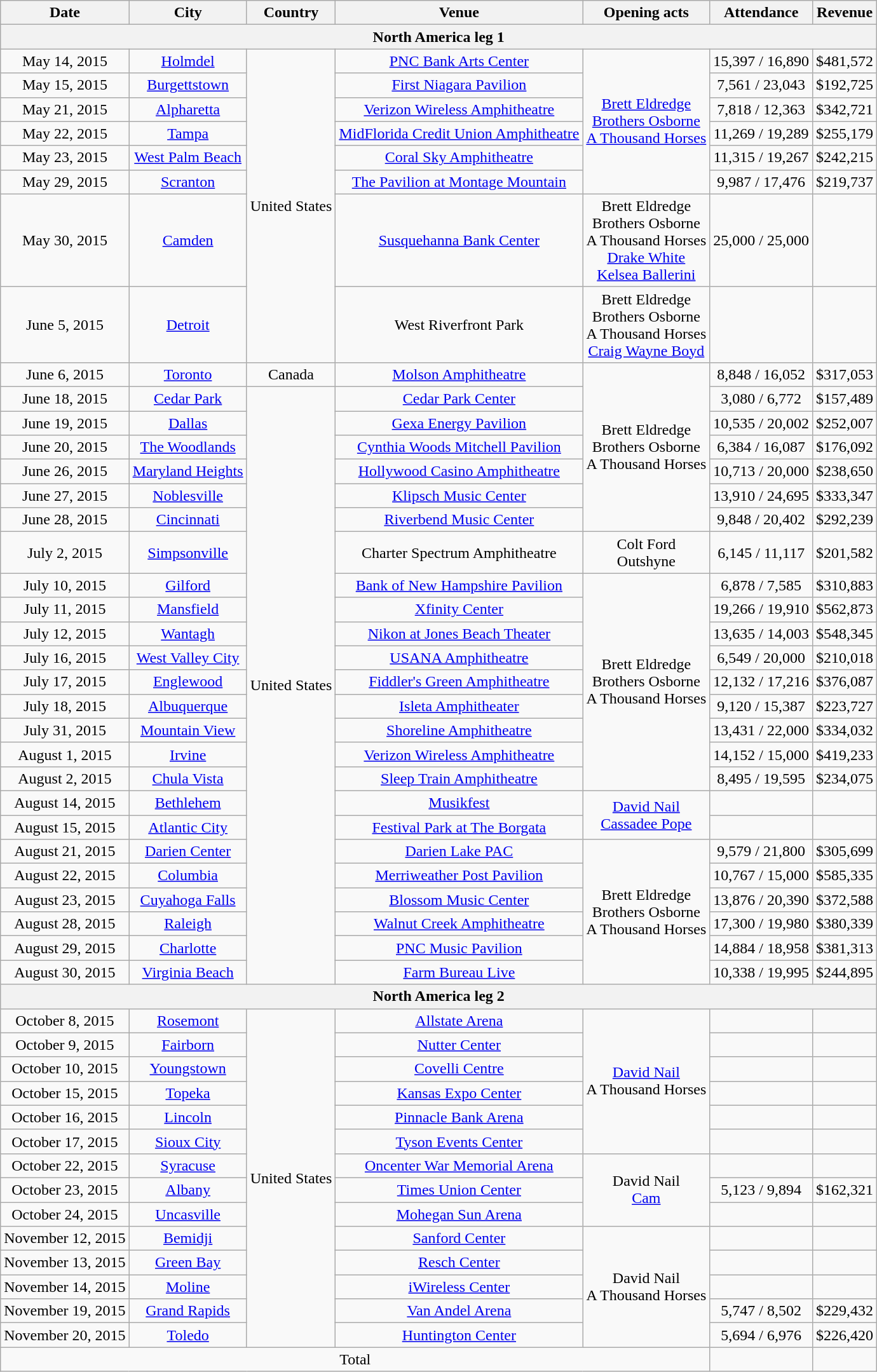<table class="wikitable" style="text-align:center;">
<tr>
<th>Date</th>
<th>City</th>
<th>Country</th>
<th>Venue</th>
<th>Opening acts</th>
<th>Attendance</th>
<th>Revenue</th>
</tr>
<tr>
<th colspan="7">North America leg 1</th>
</tr>
<tr>
<td>May 14, 2015</td>
<td><a href='#'>Holmdel</a></td>
<td rowspan="8">United States</td>
<td><a href='#'>PNC Bank Arts Center</a></td>
<td rowspan="6"><a href='#'>Brett Eldredge</a><br><a href='#'>Brothers Osborne</a><br><a href='#'>A Thousand Horses</a></td>
<td>15,397 / 16,890</td>
<td>$481,572</td>
</tr>
<tr>
<td>May 15, 2015</td>
<td><a href='#'>Burgettstown</a></td>
<td><a href='#'>First Niagara Pavilion</a></td>
<td>7,561 / 23,043</td>
<td>$192,725</td>
</tr>
<tr>
<td>May 21, 2015</td>
<td><a href='#'>Alpharetta</a></td>
<td><a href='#'>Verizon Wireless Amphitheatre</a></td>
<td>7,818 / 12,363</td>
<td>$342,721</td>
</tr>
<tr>
<td>May 22, 2015</td>
<td><a href='#'>Tampa</a></td>
<td><a href='#'>MidFlorida Credit Union Amphitheatre</a></td>
<td>11,269 / 19,289</td>
<td>$255,179</td>
</tr>
<tr>
<td>May 23, 2015</td>
<td><a href='#'>West Palm Beach</a></td>
<td><a href='#'>Coral Sky Amphitheatre</a></td>
<td>11,315 / 19,267</td>
<td>$242,215</td>
</tr>
<tr>
<td>May 29, 2015</td>
<td><a href='#'>Scranton</a></td>
<td><a href='#'>The Pavilion at Montage Mountain</a></td>
<td>9,987 / 17,476</td>
<td>$219,737</td>
</tr>
<tr>
<td>May 30, 2015 </td>
<td><a href='#'>Camden</a></td>
<td><a href='#'>Susquehanna Bank Center</a></td>
<td>Brett Eldredge<br>Brothers Osborne<br>A Thousand Horses<br><a href='#'>Drake White</a><br><a href='#'>Kelsea Ballerini</a></td>
<td>25,000 / 25,000</td>
<td></td>
</tr>
<tr>
<td>June 5, 2015</td>
<td><a href='#'>Detroit</a></td>
<td>West Riverfront Park</td>
<td>Brett Eldredge<br>Brothers Osborne<br>A Thousand Horses<br><a href='#'>Craig Wayne Boyd</a></td>
<td></td>
<td></td>
</tr>
<tr>
<td>June 6, 2015</td>
<td><a href='#'>Toronto</a></td>
<td>Canada</td>
<td><a href='#'>Molson Amphitheatre</a></td>
<td rowspan="7">Brett Eldredge<br>Brothers Osborne<br>A Thousand Horses</td>
<td>8,848 / 16,052</td>
<td>$317,053</td>
</tr>
<tr>
<td>June 18, 2015</td>
<td><a href='#'>Cedar Park</a></td>
<td rowspan="24">United States</td>
<td><a href='#'>Cedar Park Center</a></td>
<td>3,080 / 6,772</td>
<td>$157,489</td>
</tr>
<tr>
<td>June 19, 2015</td>
<td><a href='#'>Dallas</a></td>
<td><a href='#'>Gexa Energy Pavilion</a></td>
<td>10,535 / 20,002</td>
<td>$252,007</td>
</tr>
<tr>
<td>June 20, 2015</td>
<td><a href='#'>The Woodlands</a></td>
<td><a href='#'>Cynthia Woods Mitchell Pavilion</a></td>
<td>6,384 / 16,087</td>
<td>$176,092</td>
</tr>
<tr>
<td>June 26, 2015</td>
<td><a href='#'>Maryland Heights</a></td>
<td><a href='#'>Hollywood Casino Amphitheatre</a></td>
<td>10,713 / 20,000</td>
<td>$238,650</td>
</tr>
<tr>
<td>June 27, 2015</td>
<td><a href='#'>Noblesville</a></td>
<td><a href='#'>Klipsch Music Center</a></td>
<td>13,910 / 24,695</td>
<td>$333,347</td>
</tr>
<tr>
<td>June 28, 2015</td>
<td><a href='#'>Cincinnati</a></td>
<td><a href='#'>Riverbend Music Center</a></td>
<td>9,848 / 20,402</td>
<td>$292,239</td>
</tr>
<tr>
<td>July 2, 2015</td>
<td><a href='#'>Simpsonville</a></td>
<td>Charter Spectrum Amphitheatre</td>
<td>Colt Ford<br>Outshyne</td>
<td>6,145 / 11,117</td>
<td>$201,582</td>
</tr>
<tr>
<td>July 10, 2015</td>
<td><a href='#'>Gilford</a></td>
<td><a href='#'>Bank of New Hampshire Pavilion</a></td>
<td rowspan="9">Brett Eldredge<br>Brothers Osborne<br>A Thousand Horses</td>
<td>6,878 / 7,585</td>
<td>$310,883</td>
</tr>
<tr>
<td>July 11, 2015</td>
<td><a href='#'>Mansfield</a></td>
<td><a href='#'>Xfinity Center</a></td>
<td>19,266 / 19,910</td>
<td>$562,873</td>
</tr>
<tr>
<td>July 12, 2015</td>
<td><a href='#'>Wantagh</a></td>
<td><a href='#'>Nikon at Jones Beach Theater</a></td>
<td>13,635 / 14,003</td>
<td>$548,345</td>
</tr>
<tr>
<td>July 16, 2015</td>
<td><a href='#'>West Valley City</a></td>
<td><a href='#'>USANA Amphitheatre</a></td>
<td>6,549 / 20,000</td>
<td>$210,018</td>
</tr>
<tr>
<td>July 17, 2015</td>
<td><a href='#'>Englewood</a></td>
<td><a href='#'>Fiddler's Green Amphitheatre</a></td>
<td>12,132 / 17,216</td>
<td>$376,087</td>
</tr>
<tr>
<td>July 18, 2015</td>
<td><a href='#'>Albuquerque</a></td>
<td><a href='#'>Isleta Amphitheater</a></td>
<td>9,120 / 15,387</td>
<td>$223,727</td>
</tr>
<tr>
<td>July 31, 2015</td>
<td><a href='#'>Mountain View</a></td>
<td><a href='#'>Shoreline Amphitheatre</a></td>
<td>13,431 / 22,000</td>
<td>$334,032</td>
</tr>
<tr>
<td>August 1, 2015</td>
<td><a href='#'>Irvine</a></td>
<td><a href='#'>Verizon Wireless Amphitheatre</a></td>
<td>14,152 / 15,000</td>
<td>$419,233</td>
</tr>
<tr>
<td>August 2, 2015</td>
<td><a href='#'>Chula Vista</a></td>
<td><a href='#'>Sleep Train Amphitheatre</a></td>
<td>8,495 / 19,595</td>
<td>$234,075</td>
</tr>
<tr>
<td>August 14, 2015</td>
<td><a href='#'>Bethlehem</a></td>
<td><a href='#'>Musikfest</a></td>
<td rowspan="2"><a href='#'>David Nail</a><br><a href='#'>Cassadee Pope</a></td>
<td></td>
<td></td>
</tr>
<tr>
<td>August 15, 2015</td>
<td><a href='#'>Atlantic City</a></td>
<td><a href='#'>Festival Park at The Borgata</a></td>
<td></td>
<td></td>
</tr>
<tr>
<td>August 21, 2015</td>
<td><a href='#'>Darien Center</a></td>
<td><a href='#'>Darien Lake PAC</a></td>
<td rowspan="6">Brett Eldredge<br>Brothers Osborne<br>A Thousand Horses</td>
<td>9,579 / 21,800</td>
<td>$305,699</td>
</tr>
<tr>
<td>August 22, 2015</td>
<td><a href='#'>Columbia</a></td>
<td><a href='#'>Merriweather Post Pavilion</a></td>
<td>10,767 / 15,000</td>
<td>$585,335</td>
</tr>
<tr>
<td>August 23, 2015</td>
<td><a href='#'>Cuyahoga Falls</a></td>
<td><a href='#'>Blossom Music Center</a></td>
<td>13,876 / 20,390</td>
<td>$372,588</td>
</tr>
<tr>
<td>August 28, 2015</td>
<td><a href='#'>Raleigh</a></td>
<td><a href='#'>Walnut Creek Amphitheatre</a></td>
<td>17,300 / 19,980</td>
<td>$380,339</td>
</tr>
<tr>
<td>August 29, 2015</td>
<td><a href='#'>Charlotte</a></td>
<td><a href='#'>PNC Music Pavilion</a></td>
<td>14,884 / 18,958</td>
<td>$381,313</td>
</tr>
<tr>
<td>August 30, 2015</td>
<td><a href='#'>Virginia Beach</a></td>
<td><a href='#'>Farm Bureau Live</a></td>
<td>10,338 / 19,995</td>
<td>$244,895</td>
</tr>
<tr>
<th colspan="7">North America leg 2</th>
</tr>
<tr>
<td>October 8, 2015</td>
<td><a href='#'>Rosemont</a></td>
<td rowspan="14">United States</td>
<td><a href='#'>Allstate Arena</a></td>
<td rowspan="6"><a href='#'>David Nail</a><br>A Thousand Horses</td>
<td></td>
<td></td>
</tr>
<tr>
<td>October 9, 2015</td>
<td><a href='#'>Fairborn</a></td>
<td><a href='#'>Nutter Center</a></td>
<td></td>
<td></td>
</tr>
<tr>
<td>October 10, 2015</td>
<td><a href='#'>Youngstown</a></td>
<td><a href='#'>Covelli Centre</a></td>
<td></td>
<td></td>
</tr>
<tr>
<td>October 15, 2015</td>
<td><a href='#'>Topeka</a></td>
<td><a href='#'>Kansas Expo Center</a></td>
<td></td>
<td></td>
</tr>
<tr>
<td>October 16, 2015</td>
<td><a href='#'>Lincoln</a></td>
<td><a href='#'>Pinnacle Bank Arena</a></td>
<td></td>
<td></td>
</tr>
<tr>
<td>October 17, 2015</td>
<td><a href='#'>Sioux City</a></td>
<td><a href='#'>Tyson Events Center</a></td>
<td></td>
<td></td>
</tr>
<tr>
<td>October 22, 2015</td>
<td><a href='#'>Syracuse</a></td>
<td><a href='#'>Oncenter War Memorial Arena</a></td>
<td rowspan="3">David Nail<br><a href='#'>Cam</a></td>
<td></td>
<td></td>
</tr>
<tr>
<td>October 23, 2015</td>
<td><a href='#'>Albany</a></td>
<td><a href='#'>Times Union Center</a></td>
<td>5,123 / 9,894</td>
<td>$162,321</td>
</tr>
<tr>
<td>October 24, 2015</td>
<td><a href='#'>Uncasville</a></td>
<td><a href='#'>Mohegan Sun Arena</a></td>
<td></td>
<td></td>
</tr>
<tr>
<td>November 12, 2015</td>
<td><a href='#'>Bemidji</a></td>
<td><a href='#'>Sanford Center</a></td>
<td rowspan="5">David Nail<br>A Thousand Horses</td>
<td></td>
<td></td>
</tr>
<tr>
<td>November 13, 2015</td>
<td><a href='#'>Green Bay</a></td>
<td><a href='#'>Resch Center</a></td>
<td></td>
<td></td>
</tr>
<tr>
<td>November 14, 2015</td>
<td><a href='#'>Moline</a></td>
<td><a href='#'>iWireless Center</a></td>
<td></td>
<td></td>
</tr>
<tr>
<td>November 19, 2015</td>
<td><a href='#'>Grand Rapids</a></td>
<td><a href='#'>Van Andel Arena</a></td>
<td>5,747 / 8,502</td>
<td>$229,432</td>
</tr>
<tr>
<td>November 20, 2015</td>
<td><a href='#'>Toledo</a></td>
<td><a href='#'>Huntington Center</a></td>
<td>5,694 / 6,976</td>
<td>$226,420</td>
</tr>
<tr>
<td colspan="5">Total</td>
<td></td>
<td></td>
</tr>
</table>
